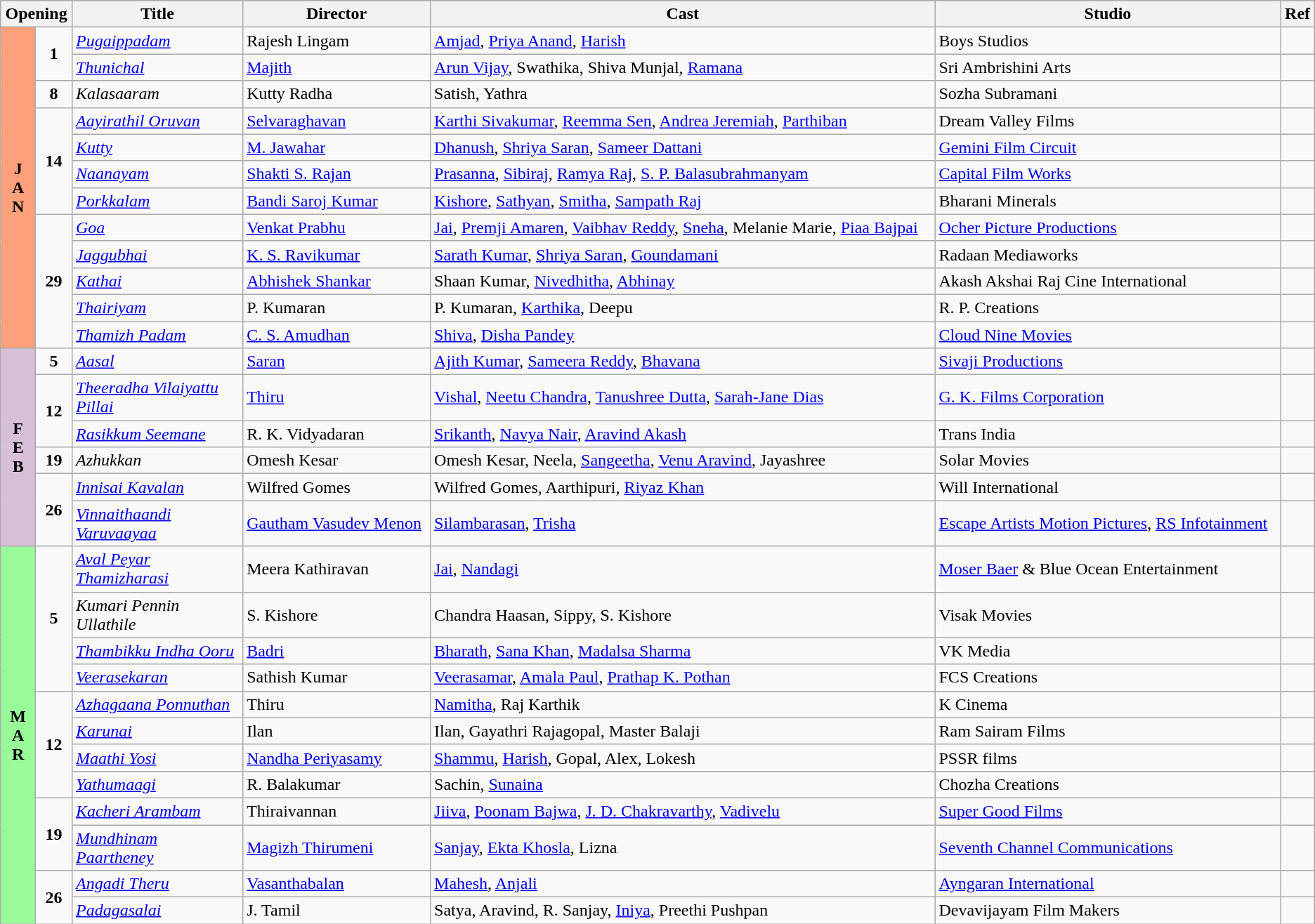<table id="wikitable-20100601" class="wikitable">
<tr style="background:#b0e0e6; text-align:center;">
<th colspan="2">Opening</th>
<th style="width:13%;">Title</th>
<th>Director</th>
<th>Cast</th>
<th>Studio</th>
<th>Ref</th>
</tr>
<tr January!>
<td rowspan="12"   style="text-align:center; background:#ffa07a; textcolor:#000;"><strong>J<br>A<br>N</strong></td>
<td rowspan="2" style="text-align:center;"><strong>1</strong></td>
<td><em><a href='#'>Pugaippadam</a></em></td>
<td>Rajesh Lingam</td>
<td><a href='#'>Amjad</a>, <a href='#'>Priya Anand</a>, <a href='#'>Harish</a></td>
<td>Boys Studios</td>
<td></td>
</tr>
<tr>
<td><em><a href='#'>Thunichal</a></em></td>
<td><a href='#'>Majith</a></td>
<td><a href='#'>Arun Vijay</a>, Swathika, Shiva Munjal, <a href='#'>Ramana</a></td>
<td>Sri Ambrishini Arts</td>
<td></td>
</tr>
<tr>
<td style="text-align:center;"><strong>8</strong></td>
<td><em>Kalasaaram</em></td>
<td>Kutty Radha</td>
<td>Satish, Yathra</td>
<td>Sozha Subramani</td>
<td></td>
</tr>
<tr>
<td rowspan="4" style="text-align:center;"><strong>14</strong></td>
<td><em><a href='#'>Aayirathil Oruvan</a></em></td>
<td><a href='#'>Selvaraghavan</a></td>
<td><a href='#'>Karthi Sivakumar</a>, <a href='#'>Reemma Sen</a>, <a href='#'>Andrea Jeremiah</a>, <a href='#'>Parthiban</a></td>
<td>Dream Valley Films</td>
<td></td>
</tr>
<tr>
<td><em><a href='#'>Kutty</a></em></td>
<td><a href='#'>M. Jawahar</a></td>
<td><a href='#'>Dhanush</a>, <a href='#'>Shriya Saran</a>, <a href='#'>Sameer Dattani</a></td>
<td><a href='#'>Gemini Film Circuit</a></td>
<td></td>
</tr>
<tr>
<td><em><a href='#'>Naanayam</a></em></td>
<td><a href='#'>Shakti S. Rajan</a></td>
<td><a href='#'>Prasanna</a>, <a href='#'>Sibiraj</a>, <a href='#'>Ramya Raj</a>, <a href='#'>S. P. Balasubrahmanyam</a></td>
<td><a href='#'>Capital Film Works</a></td>
<td></td>
</tr>
<tr>
<td><em><a href='#'>Porkkalam</a></em></td>
<td><a href='#'>Bandi Saroj Kumar</a></td>
<td><a href='#'>Kishore</a>, <a href='#'>Sathyan</a>, <a href='#'>Smitha</a>, <a href='#'>Sampath Raj</a></td>
<td>Bharani Minerals</td>
<td></td>
</tr>
<tr>
<td rowspan="5" style="text-align:center;"><strong>29</strong></td>
<td><em><a href='#'>Goa</a></em></td>
<td><a href='#'>Venkat Prabhu</a></td>
<td><a href='#'>Jai</a>, <a href='#'>Premji Amaren</a>, <a href='#'>Vaibhav Reddy</a>, <a href='#'>Sneha</a>, Melanie Marie, <a href='#'>Piaa Bajpai</a></td>
<td><a href='#'>Ocher Picture Productions</a></td>
<td></td>
</tr>
<tr>
<td><em><a href='#'>Jaggubhai</a></em></td>
<td><a href='#'>K. S. Ravikumar</a></td>
<td><a href='#'>Sarath Kumar</a>, <a href='#'>Shriya Saran</a>, <a href='#'>Goundamani</a></td>
<td>Radaan Mediaworks</td>
<td></td>
</tr>
<tr>
<td><em><a href='#'>Kathai</a></em></td>
<td><a href='#'>Abhishek Shankar</a></td>
<td>Shaan Kumar, <a href='#'>Nivedhitha</a>, <a href='#'>Abhinay</a></td>
<td>Akash Akshai Raj Cine International</td>
<td></td>
</tr>
<tr>
<td><em><a href='#'>Thairiyam</a></em></td>
<td>P. Kumaran</td>
<td>P. Kumaran, <a href='#'>Karthika</a>, Deepu</td>
<td>R. P. Creations</td>
<td></td>
</tr>
<tr>
<td><em><a href='#'>Thamizh Padam</a></em></td>
<td><a href='#'>C. S. Amudhan</a></td>
<td><a href='#'>Shiva</a>, <a href='#'>Disha Pandey</a></td>
<td><a href='#'>Cloud Nine Movies</a></td>
<td></td>
</tr>
<tr February!>
<td rowspan="6"   style="text-align:center; background:thistle; textcolor:#000;"><strong>F<br>E<br>B</strong></td>
<td style="text-align:center;"><strong>5</strong></td>
<td><em><a href='#'>Aasal</a></em></td>
<td><a href='#'>Saran</a></td>
<td><a href='#'>Ajith Kumar</a>, <a href='#'>Sameera Reddy</a>, <a href='#'>Bhavana</a></td>
<td><a href='#'>Sivaji Productions</a></td>
<td></td>
</tr>
<tr>
<td rowspan="2" style="text-align:center;"><strong>12</strong></td>
<td><em><a href='#'>Theeradha Vilaiyattu Pillai</a></em></td>
<td><a href='#'>Thiru</a></td>
<td><a href='#'>Vishal</a>, <a href='#'>Neetu Chandra</a>, <a href='#'>Tanushree Dutta</a>, <a href='#'>Sarah-Jane Dias</a></td>
<td><a href='#'>G. K. Films Corporation</a></td>
<td></td>
</tr>
<tr>
<td><em><a href='#'>Rasikkum Seemane</a></em></td>
<td>R. K. Vidyadaran</td>
<td><a href='#'>Srikanth</a>, <a href='#'>Navya Nair</a>, <a href='#'>Aravind Akash</a></td>
<td>Trans India</td>
<td></td>
</tr>
<tr>
<td style="text-align:center;"><strong>19</strong></td>
<td><em>Azhukkan</em></td>
<td>Omesh Kesar</td>
<td>Omesh Kesar, Neela, <a href='#'>Sangeetha</a>, <a href='#'>Venu Aravind</a>, Jayashree</td>
<td>Solar Movies</td>
<td></td>
</tr>
<tr>
<td rowspan="2" style="text-align:center;"><strong>26</strong></td>
<td><em><a href='#'>Innisai Kavalan</a></em></td>
<td>Wilfred Gomes</td>
<td>Wilfred Gomes, Aarthipuri, <a href='#'>Riyaz Khan</a></td>
<td>Will International</td>
<td></td>
</tr>
<tr>
<td><em><a href='#'>Vinnaithaandi Varuvaayaa</a></em></td>
<td><a href='#'>Gautham Vasudev Menon</a></td>
<td><a href='#'>Silambarasan</a>, <a href='#'>Trisha</a></td>
<td><a href='#'>Escape Artists Motion Pictures</a>, <a href='#'>RS Infotainment</a></td>
<td></td>
</tr>
<tr>
<td rowspan="12"   style="text-align:center; background:#98fb98; textcolor:#000;"><strong>M<br>A<br>R</strong></td>
<td rowspan="4" style="text-align:center;"><strong>5</strong></td>
<td><em><a href='#'>Aval Peyar Thamizharasi</a></em></td>
<td>Meera Kathiravan</td>
<td><a href='#'>Jai</a>, <a href='#'>Nandagi</a></td>
<td><a href='#'>Moser Baer</a> & Blue Ocean Entertainment</td>
<td></td>
</tr>
<tr>
<td><em>Kumari Pennin Ullathile</em></td>
<td>S. Kishore</td>
<td>Chandra Haasan, Sippy, S. Kishore</td>
<td>Visak Movies</td>
<td></td>
</tr>
<tr>
<td><em><a href='#'>Thambikku Indha Ooru</a></em></td>
<td><a href='#'>Badri</a></td>
<td><a href='#'>Bharath</a>, <a href='#'>Sana Khan</a>, <a href='#'>Madalsa Sharma</a></td>
<td>VK Media</td>
<td></td>
</tr>
<tr>
<td><em><a href='#'>Veerasekaran</a></em></td>
<td>Sathish Kumar</td>
<td><a href='#'>Veerasamar</a>, <a href='#'>Amala Paul</a>, <a href='#'>Prathap K. Pothan</a></td>
<td>FCS Creations</td>
<td></td>
</tr>
<tr>
<td rowspan="4" style="text-align:center;"><strong>12</strong></td>
<td><em><a href='#'>Azhagaana Ponnuthan</a></em></td>
<td>Thiru</td>
<td><a href='#'>Namitha</a>, Raj Karthik</td>
<td>K Cinema</td>
<td></td>
</tr>
<tr>
<td><em><a href='#'>Karunai</a></em></td>
<td>Ilan</td>
<td>Ilan, Gayathri Rajagopal, Master Balaji</td>
<td>Ram Sairam Films</td>
<td></td>
</tr>
<tr>
<td><em><a href='#'>Maathi Yosi</a></em></td>
<td><a href='#'>Nandha Periyasamy</a></td>
<td><a href='#'>Shammu</a>, <a href='#'>Harish</a>, Gopal, Alex, Lokesh</td>
<td>PSSR films</td>
<td></td>
</tr>
<tr>
<td><em><a href='#'>Yathumaagi</a></em></td>
<td>R. Balakumar</td>
<td>Sachin, <a href='#'>Sunaina</a></td>
<td>Chozha Creations</td>
<td></td>
</tr>
<tr>
<td rowspan="2" style="text-align:center;"><strong>19</strong></td>
<td><em><a href='#'>Kacheri Arambam</a></em></td>
<td>Thiraivannan</td>
<td><a href='#'>Jiiva</a>, <a href='#'>Poonam Bajwa</a>, <a href='#'>J. D. Chakravarthy</a>, <a href='#'>Vadivelu</a></td>
<td><a href='#'>Super Good Films</a></td>
<td></td>
</tr>
<tr>
<td><em><a href='#'>Mundhinam Paartheney</a></em></td>
<td><a href='#'>Magizh Thirumeni</a></td>
<td><a href='#'>Sanjay</a>, <a href='#'>Ekta Khosla</a>, Lizna</td>
<td><a href='#'>Seventh Channel Communications</a></td>
<td></td>
</tr>
<tr>
<td rowspan="2" style="text-align:center;"><strong>26</strong></td>
<td><em><a href='#'>Angadi Theru</a></em></td>
<td><a href='#'>Vasanthabalan</a></td>
<td><a href='#'>Mahesh</a>, <a href='#'>Anjali</a></td>
<td><a href='#'>Ayngaran International</a></td>
<td></td>
</tr>
<tr>
<td><em><a href='#'>Padagasalai</a></em></td>
<td>J. Tamil</td>
<td>Satya, Aravind, R. Sanjay, <a href='#'>Iniya</a>, Preethi Pushpan</td>
<td>Devavijayam Film Makers</td>
<td></td>
</tr>
</table>
